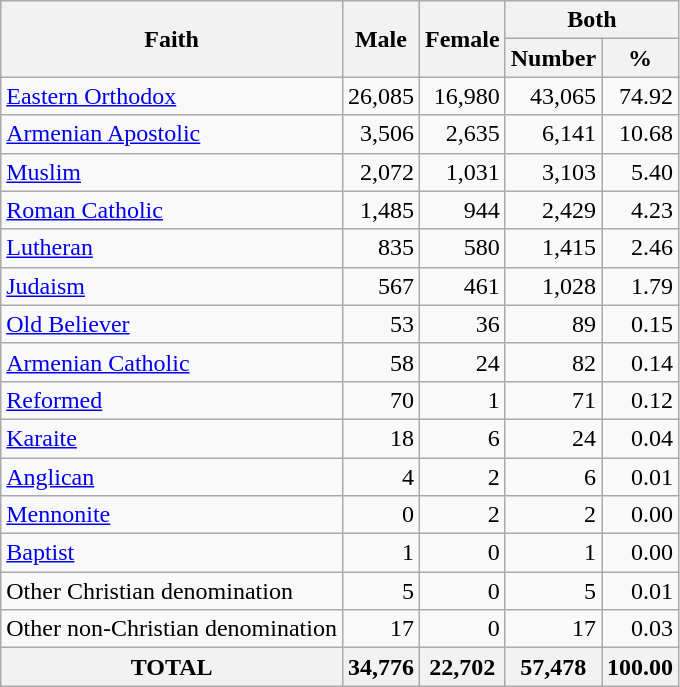<table class="wikitable sortable">
<tr>
<th rowspan="2">Faith</th>
<th rowspan="2">Male</th>
<th rowspan="2">Female</th>
<th colspan="2">Both</th>
</tr>
<tr>
<th>Number</th>
<th>%</th>
</tr>
<tr>
<td><a href='#'>Eastern Orthodox</a></td>
<td align="right">26,085</td>
<td align="right">16,980</td>
<td align="right">43,065</td>
<td align="right">74.92</td>
</tr>
<tr>
<td><a href='#'>Armenian Apostolic</a></td>
<td align="right">3,506</td>
<td align="right">2,635</td>
<td align="right">6,141</td>
<td align="right">10.68</td>
</tr>
<tr>
<td><a href='#'>Muslim</a></td>
<td align="right">2,072</td>
<td align="right">1,031</td>
<td align="right">3,103</td>
<td align="right">5.40</td>
</tr>
<tr>
<td><a href='#'>Roman Catholic</a></td>
<td align="right">1,485</td>
<td align="right">944</td>
<td align="right">2,429</td>
<td align="right">4.23</td>
</tr>
<tr>
<td><a href='#'>Lutheran</a></td>
<td align="right">835</td>
<td align="right">580</td>
<td align="right">1,415</td>
<td align="right">2.46</td>
</tr>
<tr>
<td><a href='#'>Judaism</a></td>
<td align="right">567</td>
<td align="right">461</td>
<td align="right">1,028</td>
<td align="right">1.79</td>
</tr>
<tr>
<td><a href='#'>Old Believer</a></td>
<td align="right">53</td>
<td align="right">36</td>
<td align="right">89</td>
<td align="right">0.15</td>
</tr>
<tr>
<td><a href='#'>Armenian Catholic</a></td>
<td align="right">58</td>
<td align="right">24</td>
<td align="right">82</td>
<td align="right">0.14</td>
</tr>
<tr>
<td><a href='#'>Reformed</a></td>
<td align="right">70</td>
<td align="right">1</td>
<td align="right">71</td>
<td align="right">0.12</td>
</tr>
<tr>
<td><a href='#'>Karaite</a></td>
<td align="right">18</td>
<td align="right">6</td>
<td align="right">24</td>
<td align="right">0.04</td>
</tr>
<tr>
<td><a href='#'>Anglican</a></td>
<td align="right">4</td>
<td align="right">2</td>
<td align="right">6</td>
<td align="right">0.01</td>
</tr>
<tr>
<td><a href='#'>Mennonite</a></td>
<td align="right">0</td>
<td align="right">2</td>
<td align="right">2</td>
<td align="right">0.00</td>
</tr>
<tr>
<td><a href='#'>Baptist</a></td>
<td align="right">1</td>
<td align="right">0</td>
<td align="right">1</td>
<td align="right">0.00</td>
</tr>
<tr>
<td>Other Christian denomination</td>
<td align="right">5</td>
<td align="right">0</td>
<td align="right">5</td>
<td align="right">0.01</td>
</tr>
<tr>
<td>Other non-Christian denomination</td>
<td align="right">17</td>
<td align="right">0</td>
<td align="right">17</td>
<td align="right">0.03</td>
</tr>
<tr>
<th>TOTAL</th>
<th>34,776</th>
<th>22,702</th>
<th>57,478</th>
<th>100.00</th>
</tr>
</table>
